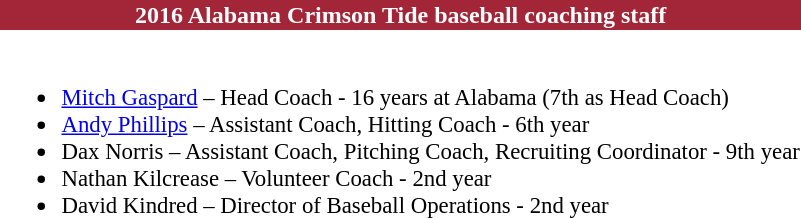<table class="toccolours" style="text-align: left;">
<tr>
<th colspan="9" style="background-color: #A32638; color: #FFFFFF;text-align:center;">2016 Alabama Crimson Tide baseball coaching staff</th>
</tr>
<tr>
<td style="font-size: 95%;" valign="top"><br><ul><li><a href='#'>Mitch Gaspard</a> – Head Coach - 16 years at Alabama (7th as Head Coach)</li><li><a href='#'>Andy Phillips</a> – Assistant Coach, Hitting Coach - 6th year</li><li>Dax Norris – Assistant Coach, Pitching Coach, Recruiting Coordinator - 9th year</li><li>Nathan Kilcrease – Volunteer Coach - 2nd year</li><li>David Kindred  – Director of Baseball Operations - 2nd year</li></ul></td>
</tr>
</table>
